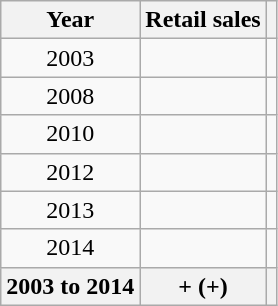<table class="wikitable sortable" style="text-align:center">
<tr>
<th>Year</th>
<th>Retail sales</th>
<th></th>
</tr>
<tr>
<td>2003</td>
<td></td>
<td></td>
</tr>
<tr>
<td>2008</td>
<td></td>
<td></td>
</tr>
<tr>
<td>2010</td>
<td></td>
<td></td>
</tr>
<tr>
<td>2012</td>
<td></td>
<td></td>
</tr>
<tr>
<td>2013</td>
<td></td>
<td></td>
</tr>
<tr>
<td>2014</td>
<td></td>
<td></td>
</tr>
<tr>
<th>2003 to 2014</th>
<th>+ (+)</th>
<th></th>
</tr>
</table>
